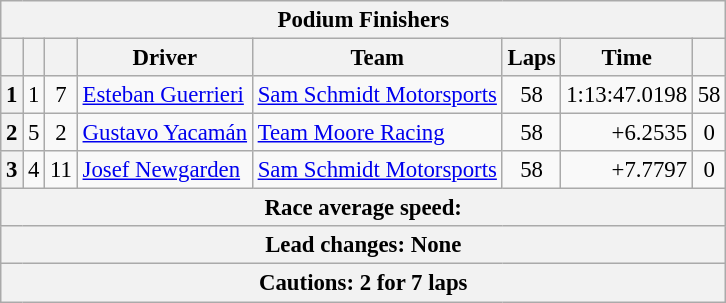<table class="wikitable" style="font-size:95%;">
<tr>
<th colspan=9>Podium Finishers</th>
</tr>
<tr>
<th></th>
<th></th>
<th></th>
<th>Driver</th>
<th>Team</th>
<th>Laps</th>
<th>Time</th>
<th></th>
</tr>
<tr>
<th>1</th>
<td align=center>1</td>
<td align=center>7</td>
<td> <a href='#'>Esteban Guerrieri</a></td>
<td><a href='#'>Sam Schmidt Motorsports</a></td>
<td align=center>58</td>
<td align=right>1:13:47.0198</td>
<td align=center>58</td>
</tr>
<tr>
<th>2</th>
<td align=center>5</td>
<td align=center>2</td>
<td> <a href='#'>Gustavo Yacamán</a></td>
<td><a href='#'>Team Moore Racing</a></td>
<td align=center>58</td>
<td align=right>+6.2535</td>
<td align=center>0</td>
</tr>
<tr>
<th>3</th>
<td align=center>4</td>
<td align=center>11</td>
<td> <a href='#'>Josef Newgarden</a></td>
<td><a href='#'>Sam Schmidt Motorsports</a></td>
<td align=center>58</td>
<td align=right>+7.7797</td>
<td align=center>0</td>
</tr>
<tr>
<th colspan=9>Race average speed: </th>
</tr>
<tr>
<th colspan=9>Lead changes: None</th>
</tr>
<tr>
<th colspan=9>Cautions: 2 for 7 laps</th>
</tr>
</table>
